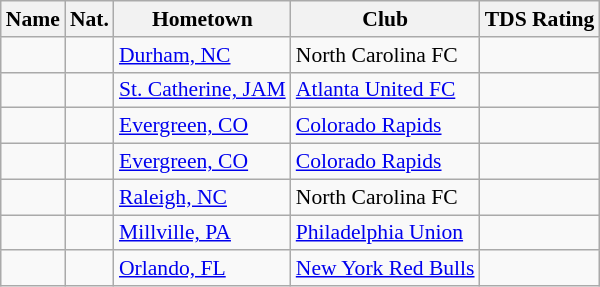<table class="wikitable" style="font-size:90%;" border="1">
<tr>
<th>Name</th>
<th>Nat.</th>
<th>Hometown</th>
<th>Club</th>
<th>TDS Rating</th>
</tr>
<tr>
<td></td>
<td></td>
<td><a href='#'>Durham, NC</a></td>
<td>North Carolina FC</td>
<td></td>
</tr>
<tr>
<td></td>
<td></td>
<td><a href='#'>St. Catherine, JAM</a></td>
<td><a href='#'>Atlanta United FC</a></td>
<td></td>
</tr>
<tr>
<td></td>
<td></td>
<td><a href='#'>Evergreen, CO</a></td>
<td><a href='#'>Colorado Rapids</a></td>
<td></td>
</tr>
<tr>
<td></td>
<td></td>
<td><a href='#'>Evergreen, CO</a></td>
<td><a href='#'>Colorado Rapids</a></td>
<td></td>
</tr>
<tr>
<td></td>
<td></td>
<td><a href='#'>Raleigh, NC</a></td>
<td>North Carolina FC</td>
<td></td>
</tr>
<tr>
<td></td>
<td></td>
<td><a href='#'>Millville, PA</a></td>
<td><a href='#'>Philadelphia Union</a></td>
<td></td>
</tr>
<tr>
<td></td>
<td></td>
<td><a href='#'>Orlando, FL</a></td>
<td><a href='#'>New York Red Bulls</a></td>
<td></td>
</tr>
</table>
